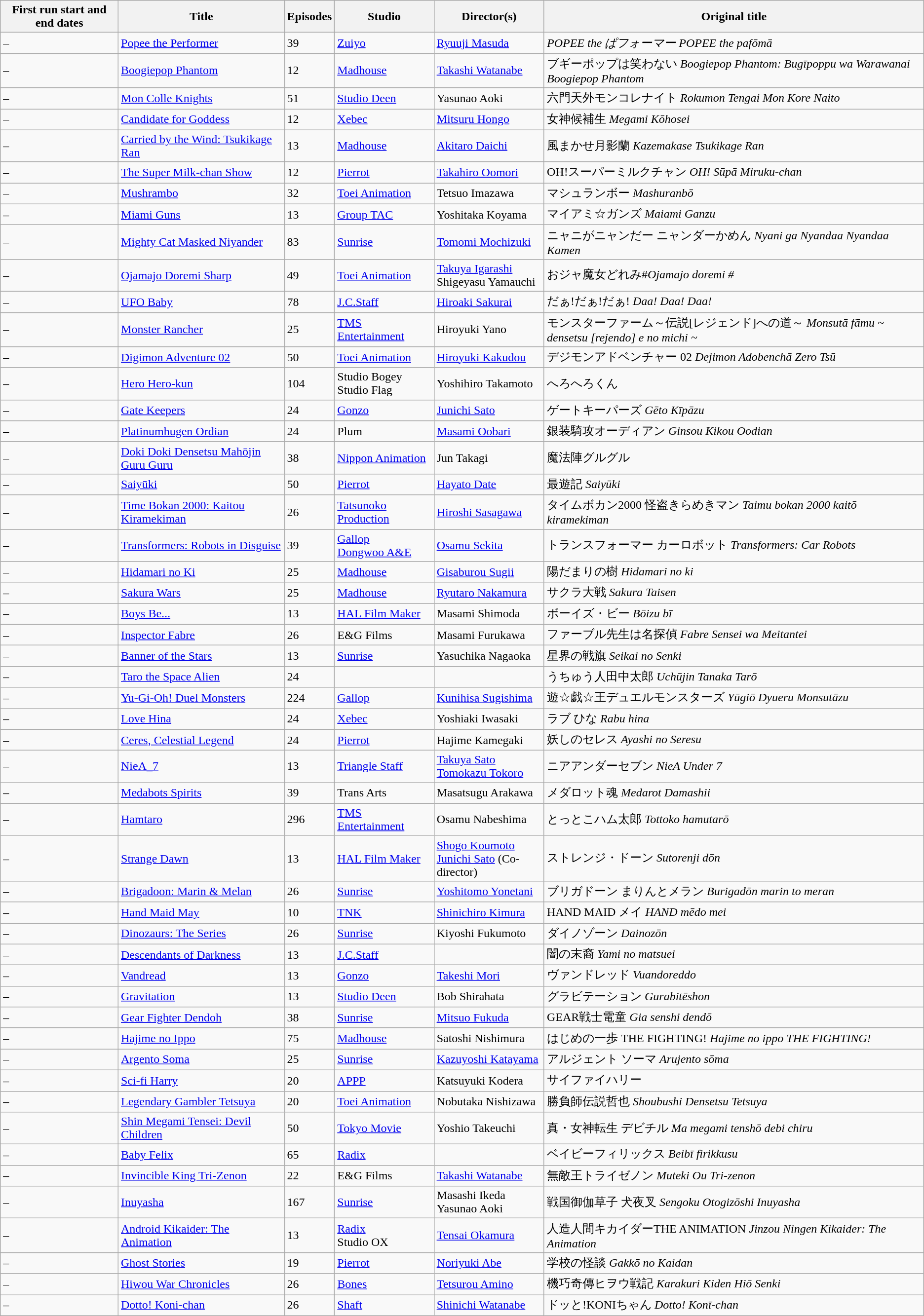<table class="wikitable">
<tr>
<th>First run start and end dates</th>
<th>Title</th>
<th>Episodes</th>
<th>Studio</th>
<th>Director(s)</th>
<th>Original title</th>
</tr>
<tr>
<td> – </td>
<td><a href='#'>Popee the Performer</a></td>
<td>39</td>
<td><a href='#'>Zuiyo</a></td>
<td><a href='#'>Ryuuji Masuda</a></td>
<td><em>POPEE the ぱフォーマー POPEE the pafōmā</em></td>
</tr>
<tr>
<td> –</td>
<td><a href='#'>Boogiepop Phantom</a></td>
<td>12</td>
<td><a href='#'>Madhouse</a></td>
<td><a href='#'>Takashi Watanabe</a></td>
<td>ブギーポップは笑わない <em>Boogiepop Phantom: Bugīpoppu wa Warawanai Boogiepop Phantom</em></td>
</tr>
<tr>
<td> – </td>
<td><a href='#'>Mon Colle Knights</a></td>
<td>51</td>
<td><a href='#'>Studio Deen</a></td>
<td>Yasunao Aoki</td>
<td>六門天外モンコレナイト <em>Rokumon Tengai Mon Kore Naito</em></td>
</tr>
<tr>
<td> – </td>
<td><a href='#'>Candidate for Goddess</a></td>
<td>12</td>
<td><a href='#'>Xebec</a></td>
<td><a href='#'>Mitsuru Hongo</a></td>
<td>女神候補生 <em>Megami Kōhosei</em></td>
</tr>
<tr>
<td> – </td>
<td><a href='#'>Carried by the Wind: Tsukikage Ran</a></td>
<td>13</td>
<td><a href='#'>Madhouse</a></td>
<td><a href='#'>Akitaro Daichi</a></td>
<td>風まかせ月影蘭 <em>Kazemakase Tsukikage Ran</em></td>
</tr>
<tr>
<td> – </td>
<td><a href='#'>The Super Milk-chan Show</a></td>
<td>12</td>
<td><a href='#'>Pierrot</a></td>
<td><a href='#'>Takahiro Oomori</a></td>
<td>OH!スーパーミルクチャン <em>OH! Sūpā Miruku-chan</em></td>
</tr>
<tr>
<td> – </td>
<td><a href='#'>Mushrambo</a></td>
<td>32</td>
<td><a href='#'>Toei Animation</a></td>
<td>Tetsuo Imazawa</td>
<td>マシュランボー <em>Mashuranbō</em></td>
</tr>
<tr>
<td> – </td>
<td><a href='#'>Miami Guns</a></td>
<td>13</td>
<td><a href='#'>Group TAC</a></td>
<td>Yoshitaka Koyama</td>
<td>マイアミ☆ガンズ <em>Maiami Ganzu</em></td>
</tr>
<tr>
<td> – </td>
<td><a href='#'>Mighty Cat Masked Niyander</a></td>
<td>83</td>
<td><a href='#'>Sunrise</a></td>
<td><a href='#'>Tomomi Mochizuki</a></td>
<td>ニャニがニャンだー ニャンダーかめん <em>Nyani ga Nyandaa Nyandaa Kamen</em></td>
</tr>
<tr>
<td> – </td>
<td><a href='#'>Ojamajo Doremi Sharp</a></td>
<td>49</td>
<td><a href='#'>Toei Animation</a></td>
<td><a href='#'>Takuya Igarashi</a><br>Shigeyasu Yamauchi</td>
<td>おジャ魔女どれみ#<em>Ojamajo doremi #</em></td>
</tr>
<tr>
<td> – </td>
<td><a href='#'>UFO Baby</a></td>
<td>78</td>
<td><a href='#'>J.C.Staff</a></td>
<td><a href='#'>Hiroaki Sakurai</a></td>
<td>だぁ!だぁ!だぁ! <em>Daa! Daa! Daa!</em></td>
</tr>
<tr>
<td> – </td>
<td><a href='#'>Monster Rancher</a></td>
<td>25</td>
<td><a href='#'>TMS Entertainment</a></td>
<td>Hiroyuki Yano</td>
<td>モンスターファーム～伝説[レジェンド]への道～ <em>Monsutā fāmu ~ densetsu [rejendo] e no michi ~</em></td>
</tr>
<tr>
<td> – </td>
<td><a href='#'>Digimon Adventure 02</a></td>
<td>50</td>
<td><a href='#'>Toei Animation</a></td>
<td><a href='#'>Hiroyuki Kakudou</a></td>
<td>デジモンアドベンチャー 02 <em>Dejimon Adobenchā Zero Tsū</em></td>
</tr>
<tr>
<td> – </td>
<td><a href='#'>Hero Hero-kun</a></td>
<td>104</td>
<td>Studio Bogey<br>Studio Flag</td>
<td>Yoshihiro Takamoto</td>
<td>へろへろくん</td>
</tr>
<tr>
<td> – </td>
<td><a href='#'>Gate Keepers</a></td>
<td>24</td>
<td><a href='#'>Gonzo</a></td>
<td><a href='#'>Junichi Sato</a></td>
<td>ゲートキーパーズ <em>Gēto Kīpāzu</em></td>
</tr>
<tr>
<td> – </td>
<td><a href='#'>Platinumhugen Ordian</a></td>
<td>24</td>
<td>Plum</td>
<td><a href='#'>Masami Oobari</a></td>
<td>銀装騎攻オーディアン <em>Ginsou Kikou Oodian</em></td>
</tr>
<tr>
<td> – </td>
<td><a href='#'>Doki Doki Densetsu Mahōjin Guru Guru</a></td>
<td>38</td>
<td><a href='#'>Nippon Animation</a></td>
<td>Jun Takagi</td>
<td>魔法陣グルグル</td>
</tr>
<tr>
<td> – </td>
<td><a href='#'>Saiyūki</a></td>
<td>50</td>
<td><a href='#'>Pierrot</a></td>
<td><a href='#'>Hayato Date</a></td>
<td>最遊記 <em>Saiyūki</em></td>
</tr>
<tr>
<td> – </td>
<td><a href='#'>Time Bokan 2000: Kaitou Kiramekiman</a></td>
<td>26</td>
<td><a href='#'>Tatsunoko Production</a></td>
<td><a href='#'>Hiroshi Sasagawa</a></td>
<td>タイムボカン2000 怪盗きらめきマン <em>Taimu bokan 2000 kaitō kiramekiman</em></td>
</tr>
<tr>
<td> – </td>
<td><a href='#'>Transformers: Robots in Disguise</a></td>
<td>39</td>
<td><a href='#'>Gallop</a><br><a href='#'>Dongwoo A&E</a></td>
<td><a href='#'>Osamu Sekita</a></td>
<td>トランスフォーマー カーロボット <em>Transformers: Car Robots</em></td>
</tr>
<tr>
<td> – </td>
<td><a href='#'>Hidamari no Ki</a></td>
<td>25</td>
<td><a href='#'>Madhouse</a></td>
<td><a href='#'>Gisaburou Sugii</a></td>
<td>陽だまりの樹 <em>Hidamari no ki</em></td>
</tr>
<tr>
<td> – </td>
<td><a href='#'>Sakura Wars</a></td>
<td>25</td>
<td><a href='#'>Madhouse</a></td>
<td><a href='#'>Ryutaro Nakamura</a></td>
<td>サクラ大戦 <em>Sakura Taisen</em></td>
</tr>
<tr>
<td> – </td>
<td><a href='#'>Boys Be...</a></td>
<td>13</td>
<td><a href='#'>HAL Film Maker</a></td>
<td>Masami Shimoda</td>
<td>ボーイズ・ビー <em>Bōizu bī</em></td>
</tr>
<tr>
<td> – </td>
<td><a href='#'>Inspector Fabre</a></td>
<td>26</td>
<td>E&G Films</td>
<td>Masami Furukawa</td>
<td>ファーブル先生は名探偵 <em>Fabre Sensei wa Meitantei</em></td>
</tr>
<tr>
<td> – </td>
<td><a href='#'>Banner of the Stars</a></td>
<td>13</td>
<td><a href='#'>Sunrise</a></td>
<td>Yasuchika Nagaoka</td>
<td>星界の戦旗 <em>Seikai no Senki</em></td>
</tr>
<tr>
<td> – </td>
<td><a href='#'>Taro the Space Alien</a></td>
<td>24</td>
<td></td>
<td></td>
<td>うちゅう人田中太郎 <em>Uchūjin Tanaka Tarō</em></td>
</tr>
<tr>
<td> – </td>
<td><a href='#'>Yu-Gi-Oh! Duel Monsters</a></td>
<td>224</td>
<td><a href='#'>Gallop</a></td>
<td><a href='#'>Kunihisa Sugishima</a></td>
<td>遊☆戯☆王デュエルモンスターズ <em>Yūgiō Dyueru Monsutāzu</em></td>
</tr>
<tr>
<td> – </td>
<td><a href='#'>Love Hina</a></td>
<td>24</td>
<td><a href='#'>Xebec</a></td>
<td>Yoshiaki Iwasaki</td>
<td>ラブ ひな <em>Rabu hina</em></td>
</tr>
<tr>
<td> – </td>
<td><a href='#'>Ceres, Celestial Legend</a></td>
<td>24</td>
<td><a href='#'>Pierrot</a></td>
<td>Hajime Kamegaki</td>
<td>妖しのセレス <em>Ayashi no Seresu</em></td>
</tr>
<tr>
<td> – </td>
<td><a href='#'>NieA_7</a></td>
<td>13</td>
<td><a href='#'>Triangle Staff</a></td>
<td><a href='#'>Takuya Sato</a><br><a href='#'>Tomokazu Tokoro</a></td>
<td>ニアアンダーセブン <em>NieA Under 7</em></td>
</tr>
<tr>
<td> – </td>
<td><a href='#'>Medabots Spirits</a></td>
<td>39</td>
<td>Trans Arts</td>
<td>Masatsugu Arakawa</td>
<td>メダロット魂 <em>Medarot Damashii</em></td>
</tr>
<tr>
<td> – </td>
<td><a href='#'>Hamtaro</a></td>
<td>296</td>
<td><a href='#'>TMS Entertainment</a></td>
<td>Osamu Nabeshima</td>
<td>とっとこハム太郎 <em>Tottoko hamutarō</em></td>
</tr>
<tr>
<td> – </td>
<td><a href='#'>Strange Dawn</a></td>
<td>13</td>
<td><a href='#'>HAL Film Maker</a></td>
<td><a href='#'>Shogo Koumoto</a><br><a href='#'>Junichi Sato</a> (Co-director)</td>
<td>ストレンジ・ドーン <em>Sutorenji dōn</em></td>
</tr>
<tr>
<td> – </td>
<td><a href='#'>Brigadoon: Marin & Melan</a></td>
<td>26</td>
<td><a href='#'>Sunrise</a></td>
<td><a href='#'>Yoshitomo Yonetani</a></td>
<td>ブリガドーン まりんとメラン <em>Burigadōn marin to meran</em></td>
</tr>
<tr>
<td> – </td>
<td><a href='#'>Hand Maid May</a></td>
<td>10</td>
<td><a href='#'>TNK</a></td>
<td><a href='#'>Shinichiro Kimura</a></td>
<td>HAND MAID メイ <em>HAND mēdo mei</em></td>
</tr>
<tr>
<td> – </td>
<td><a href='#'>Dinozaurs: The Series</a></td>
<td>26</td>
<td><a href='#'>Sunrise</a></td>
<td>Kiyoshi Fukumoto</td>
<td>ダイノゾーン <em>Dainozōn</em></td>
</tr>
<tr>
<td> – </td>
<td><a href='#'>Descendants of Darkness</a></td>
<td>13</td>
<td><a href='#'>J.C.Staff</a></td>
<td></td>
<td>闇の末裔 <em>Yami no matsuei</em></td>
</tr>
<tr>
<td> – </td>
<td><a href='#'>Vandread</a></td>
<td>13</td>
<td><a href='#'>Gonzo</a></td>
<td><a href='#'>Takeshi Mori</a></td>
<td>ヴァンドレッド <em>Vuandoreddo</em></td>
</tr>
<tr>
<td> – </td>
<td><a href='#'>Gravitation</a></td>
<td>13</td>
<td><a href='#'>Studio Deen</a></td>
<td>Bob Shirahata</td>
<td>グラビテーション <em>Gurabitēshon</em></td>
</tr>
<tr>
<td> – </td>
<td><a href='#'>Gear Fighter Dendoh</a></td>
<td>38</td>
<td><a href='#'>Sunrise</a></td>
<td><a href='#'>Mitsuo Fukuda</a></td>
<td>GEAR戦士電童 <em>Gia senshi dendō</em></td>
</tr>
<tr>
<td> – </td>
<td><a href='#'>Hajime no Ippo</a></td>
<td>75</td>
<td><a href='#'>Madhouse</a></td>
<td>Satoshi Nishimura</td>
<td>はじめの一歩 THE FIGHTING! <em>Hajime no ippo THE FIGHTING!</em></td>
</tr>
<tr>
<td> – </td>
<td><a href='#'>Argento Soma</a></td>
<td>25</td>
<td><a href='#'>Sunrise</a></td>
<td><a href='#'>Kazuyoshi Katayama</a></td>
<td>アルジェント ソーマ <em>Arujento sōma</em></td>
</tr>
<tr>
<td> – </td>
<td><a href='#'>Sci-fi Harry</a></td>
<td>20</td>
<td><a href='#'>APPP</a></td>
<td>Katsuyuki Kodera</td>
<td>サイファイハリー</td>
</tr>
<tr>
<td> – </td>
<td><a href='#'>Legendary Gambler Tetsuya</a></td>
<td>20</td>
<td><a href='#'>Toei Animation</a></td>
<td>Nobutaka Nishizawa</td>
<td>勝負師伝説哲也 <em>Shoubushi Densetsu Tetsuya</em></td>
</tr>
<tr>
<td> – </td>
<td><a href='#'>Shin Megami Tensei: Devil Children</a></td>
<td>50</td>
<td><a href='#'>Tokyo Movie</a></td>
<td>Yoshio Takeuchi</td>
<td>真・女神転生 デビチル <em>Ma megami tenshō debi chiru</em></td>
</tr>
<tr>
<td> – </td>
<td><a href='#'>Baby Felix</a></td>
<td>65</td>
<td><a href='#'>Radix</a></td>
<td></td>
<td>ベイビーフィリックス <em>Beibī firikkusu</em></td>
</tr>
<tr>
<td> – </td>
<td><a href='#'>Invincible King Tri-Zenon</a></td>
<td>22</td>
<td>E&G Films</td>
<td><a href='#'>Takashi Watanabe</a></td>
<td>無敵王トライゼノン <em>Muteki Ou Tri-zenon</em></td>
</tr>
<tr>
<td> – </td>
<td><a href='#'>Inuyasha</a></td>
<td>167</td>
<td><a href='#'>Sunrise</a></td>
<td>Masashi Ikeda<br>Yasunao Aoki</td>
<td>戦国御伽草子 犬夜叉 <em>Sengoku Otogizōshi Inuyasha</em></td>
</tr>
<tr>
<td> – </td>
<td><a href='#'>Android Kikaider: The Animation</a></td>
<td>13</td>
<td><a href='#'>Radix</a><br>Studio OX</td>
<td><a href='#'>Tensai Okamura</a></td>
<td>人造人間キカイダーTHE ANIMATION <em>Jinzou Ningen Kikaider: The Animation</em></td>
</tr>
<tr>
<td> – </td>
<td><a href='#'>Ghost Stories</a></td>
<td>19</td>
<td><a href='#'>Pierrot</a></td>
<td><a href='#'>Noriyuki Abe</a></td>
<td>学校の怪談 <em>Gakkō no Kaidan</em></td>
</tr>
<tr>
<td> – </td>
<td><a href='#'>Hiwou War Chronicles</a></td>
<td>26</td>
<td><a href='#'>Bones</a></td>
<td><a href='#'>Tetsurou Amino</a></td>
<td>機巧奇傳ヒヲウ戦記 <em>Karakuri Kiden Hiō Senki</em></td>
</tr>
<tr>
<td> – </td>
<td><a href='#'>Dotto! Koni-chan</a></td>
<td>26</td>
<td><a href='#'>Shaft</a></td>
<td><a href='#'>Shinichi Watanabe</a></td>
<td>ドッと!KONIちゃん <em>Dotto! Konī-chan</em></td>
</tr>
</table>
